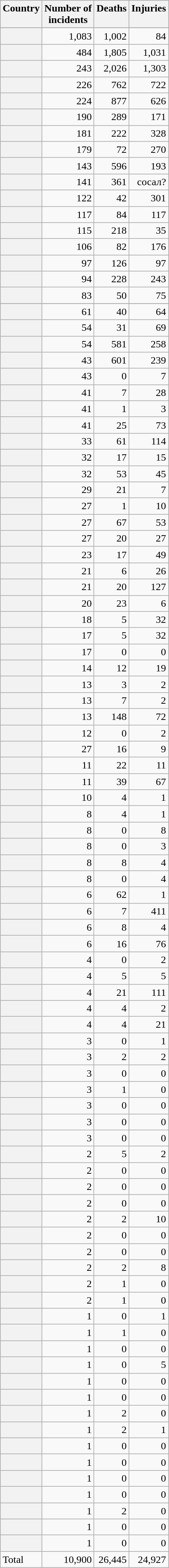<table class="wikitable sortable" style="text-align:right">
<tr style="background:#ececec; vertical-align:top;">
<th>Country</th>
<th>Number of<br>incidents</th>
<th>Deaths</th>
<th>Injuries</th>
</tr>
<tr>
</tr>
<tr>
<th align="left"></th>
<td>1,083</td>
<td>1,002</td>
<td>84</td>
</tr>
<tr>
<th align="left"></th>
<td>484</td>
<td>1,805</td>
<td>1,031</td>
</tr>
<tr>
<th align="left"></th>
<td>243</td>
<td>2,026</td>
<td>1,303</td>
</tr>
<tr>
<th align="left"></th>
<td>226</td>
<td>762</td>
<td>722</td>
</tr>
<tr>
<th align="left"></th>
<td>224</td>
<td>877</td>
<td>626</td>
</tr>
<tr>
<th align="left"></th>
<td>190</td>
<td>289</td>
<td>171</td>
</tr>
<tr>
<th align="left"></th>
<td>181</td>
<td>222</td>
<td>328</td>
</tr>
<tr>
<th align="left"></th>
<td>179</td>
<td>72</td>
<td>270</td>
</tr>
<tr>
<th align="left"></th>
<td>143</td>
<td>596</td>
<td>193</td>
</tr>
<tr>
<th align="left"></th>
<td>141</td>
<td>361</td>
<td>сосал?</td>
</tr>
<tr>
<th align="left"></th>
<td>122</td>
<td>42</td>
<td>301</td>
</tr>
<tr>
<th align="left"></th>
<td>117</td>
<td>84</td>
<td>117</td>
</tr>
<tr>
<th align="left"></th>
<td>115</td>
<td>218</td>
<td>35</td>
</tr>
<tr>
<th align="left"></th>
<td>106</td>
<td>82</td>
<td>176</td>
</tr>
<tr>
<th align="left"></th>
<td>97</td>
<td>126</td>
<td>97</td>
</tr>
<tr>
<th align="left"></th>
<td>94</td>
<td>228</td>
<td>243</td>
</tr>
<tr>
<th align="left"></th>
<td>83</td>
<td>50</td>
<td>75</td>
</tr>
<tr>
</tr>
<tr>
<th align="left"></th>
<td>61</td>
<td>40</td>
<td>64</td>
</tr>
<tr>
<th align="left"></th>
<td>54</td>
<td>31</td>
<td>69</td>
</tr>
<tr>
<th align="left"></th>
<td>54</td>
<td>581</td>
<td>258</td>
</tr>
<tr>
<th align="left"></th>
<td>43</td>
<td>601</td>
<td>239</td>
</tr>
<tr>
<th align="left"></th>
<td>43</td>
<td>0</td>
<td>7</td>
</tr>
<tr>
<th align="left"></th>
<td>41</td>
<td>7</td>
<td>28</td>
</tr>
<tr>
<th align="left"></th>
<td>41</td>
<td>1</td>
<td>3</td>
</tr>
<tr>
<th align="left"></th>
<td>41</td>
<td>25</td>
<td>73</td>
</tr>
<tr>
<th align="left"></th>
<td>33</td>
<td>61</td>
<td>114</td>
</tr>
<tr>
<th align="left"></th>
<td>32</td>
<td>17</td>
<td>15</td>
</tr>
<tr>
<th align="left"></th>
<td>32</td>
<td>53</td>
<td>45</td>
</tr>
<tr>
<th align="left"></th>
<td>29</td>
<td>21</td>
<td>7</td>
</tr>
<tr>
<th align="left"></th>
<td>27</td>
<td>1</td>
<td>10</td>
</tr>
<tr>
<th align="left"></th>
<td>27</td>
<td>67</td>
<td>53</td>
</tr>
<tr>
<th align="left"></th>
<td>27</td>
<td>20</td>
<td>27</td>
</tr>
<tr>
<th align="left"></th>
<td>23</td>
<td>17</td>
<td>49</td>
</tr>
<tr>
<th align="left"></th>
<td>21</td>
<td>6</td>
<td>26</td>
</tr>
<tr>
<th align="left"></th>
<td>21</td>
<td>20</td>
<td>127</td>
</tr>
<tr>
<th align="left"></th>
<td>20</td>
<td>23</td>
<td>6</td>
</tr>
<tr>
<th align="left"></th>
<td>18</td>
<td>5</td>
<td>32</td>
</tr>
<tr>
<th align="left"></th>
<td>17</td>
<td>5</td>
<td>32</td>
</tr>
<tr>
<th align="left"></th>
<td>17</td>
<td>0</td>
<td>0</td>
</tr>
<tr>
<th align="left"></th>
<td>14</td>
<td>12</td>
<td>19</td>
</tr>
<tr>
<th align="left"></th>
<td>13</td>
<td>3</td>
<td>2</td>
</tr>
<tr>
<th align="left"></th>
<td>13</td>
<td>7</td>
<td>2</td>
</tr>
<tr>
<th align="left"></th>
<td>13</td>
<td>148</td>
<td>72</td>
</tr>
<tr>
<th align="left"></th>
<td>12</td>
<td>0</td>
<td>2</td>
</tr>
<tr>
<th align="left"></th>
<td>27</td>
<td>16</td>
<td>9</td>
</tr>
<tr>
<th align="left"></th>
<td>11</td>
<td>22</td>
<td>11</td>
</tr>
<tr>
<th align="left"></th>
<td>11</td>
<td>39</td>
<td>67</td>
</tr>
<tr>
<th align="left"></th>
<td>10</td>
<td>4</td>
<td>1</td>
</tr>
<tr>
<th align="left"></th>
<td>8</td>
<td>4</td>
<td>1</td>
</tr>
<tr>
<th align="left"></th>
<td>8</td>
<td>0</td>
<td>8</td>
</tr>
<tr>
<th align="left"></th>
<td>8</td>
<td>0</td>
<td>3</td>
</tr>
<tr>
<th align="left"></th>
<td>8</td>
<td>8</td>
<td>4</td>
</tr>
<tr>
<th align="left"></th>
<td>8</td>
<td>0</td>
<td>4</td>
</tr>
<tr>
<th align="left"></th>
<td>6</td>
<td>62</td>
<td>1</td>
</tr>
<tr>
<th align="left"></th>
<td>6</td>
<td>7</td>
<td>411</td>
</tr>
<tr>
<th align="left"></th>
<td>6</td>
<td>8</td>
<td>4</td>
</tr>
<tr>
<th align="left"></th>
<td>6</td>
<td>16</td>
<td>76</td>
</tr>
<tr>
<th align="left"></th>
<td>4</td>
<td>0</td>
<td>2</td>
</tr>
<tr>
<th align="left"></th>
<td>4</td>
<td>5</td>
<td>5</td>
</tr>
<tr>
<th align="left"></th>
<td>4</td>
<td>21</td>
<td>111</td>
</tr>
<tr>
<th align="left"></th>
<td>4</td>
<td>4</td>
<td>2</td>
</tr>
<tr>
<th align="left"></th>
<td>4</td>
<td>4</td>
<td>21</td>
</tr>
<tr>
<th align="left"></th>
<td>3</td>
<td>0</td>
<td>1</td>
</tr>
<tr>
<th align="left"></th>
<td>3</td>
<td>2</td>
<td>2</td>
</tr>
<tr>
<th align="left"></th>
<td>3</td>
<td>0</td>
<td>0</td>
</tr>
<tr>
<th align="left"></th>
<td>3</td>
<td>1</td>
<td>0</td>
</tr>
<tr>
<th align="left"></th>
<td>3</td>
<td>0</td>
<td>0</td>
</tr>
<tr>
<th align="left"></th>
<td>3</td>
<td>0</td>
<td>0</td>
</tr>
<tr>
<th align="left"></th>
<td>3</td>
<td>0</td>
<td>0</td>
</tr>
<tr>
<th align="left"></th>
<td>2</td>
<td>5</td>
<td>2</td>
</tr>
<tr>
<th align="left"></th>
<td>2</td>
<td>0</td>
<td>0</td>
</tr>
<tr>
<th align="left"></th>
<td>2</td>
<td>0</td>
<td>0</td>
</tr>
<tr>
<th align="left"></th>
<td>2</td>
<td>0</td>
<td>0</td>
</tr>
<tr>
<th align="left"></th>
<td>2</td>
<td>2</td>
<td>10</td>
</tr>
<tr>
<th align="left"></th>
<td>2</td>
<td>0</td>
<td>0</td>
</tr>
<tr>
<th align="left"></th>
<td>2</td>
<td>0</td>
<td>0</td>
</tr>
<tr>
<th align="left"></th>
<td>2</td>
<td>2</td>
<td>8</td>
</tr>
<tr>
<th align="left"></th>
<td>2</td>
<td>1</td>
<td>0</td>
</tr>
<tr>
<th align="left"></th>
<td>2</td>
<td>1</td>
<td>0</td>
</tr>
<tr>
<th align="left"></th>
<td>1</td>
<td>0</td>
<td>1</td>
</tr>
<tr>
<th align="left"></th>
<td>1</td>
<td>1</td>
<td>0</td>
</tr>
<tr>
<th align="left"></th>
<td>1</td>
<td>0</td>
<td>0</td>
</tr>
<tr>
<th align="left"></th>
<td>1</td>
<td>0</td>
<td>5</td>
</tr>
<tr>
<th align="left"></th>
<td>1</td>
<td>0</td>
<td>0</td>
</tr>
<tr>
<th align="left"></th>
<td>1</td>
<td>0</td>
<td>0</td>
</tr>
<tr>
<th align="left"></th>
<td>1</td>
<td>2</td>
<td>0</td>
</tr>
<tr>
<th align="left"></th>
<td>1</td>
<td>2</td>
<td>1</td>
</tr>
<tr>
<th align="left"></th>
<td>1</td>
<td>0</td>
<td>0</td>
</tr>
<tr>
<th align="left"></th>
<td>1</td>
<td>0</td>
<td>0</td>
</tr>
<tr>
<th align="left"></th>
<td>1</td>
<td>0</td>
<td>0</td>
</tr>
<tr>
<th align="left"></th>
<td>1</td>
<td>0</td>
<td>0</td>
</tr>
<tr>
<th align="left"></th>
<td>1</td>
<td>2</td>
<td>0</td>
</tr>
<tr>
<th align="left"></th>
<td>1</td>
<td>0</td>
<td>0</td>
</tr>
<tr>
<th align="left"></th>
<td>1</td>
<td>0</td>
<td>0</td>
</tr>
<tr>
<td align=left>Total</td>
<td>10,900</td>
<td>26,445</td>
<td>24,927</td>
</tr>
</table>
